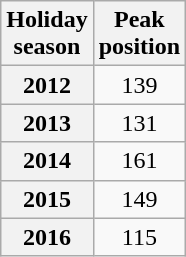<table class="wikitable sortable plainrowheaders" style="text-align:center">
<tr>
<th scope="col">Holiday<br>season</th>
<th scope="col">Peak<br>position</th>
</tr>
<tr>
<th scope="row"style="text-align:center;">2012</th>
<td>139</td>
</tr>
<tr>
<th scope="row"style="text-align:center;">2013</th>
<td>131</td>
</tr>
<tr>
<th scope="row"style="text-align:center;">2014</th>
<td>161</td>
</tr>
<tr>
<th scope="row"style="text-align:center;">2015</th>
<td>149</td>
</tr>
<tr>
<th scope="row"style="text-align:center;">2016</th>
<td>115</td>
</tr>
</table>
